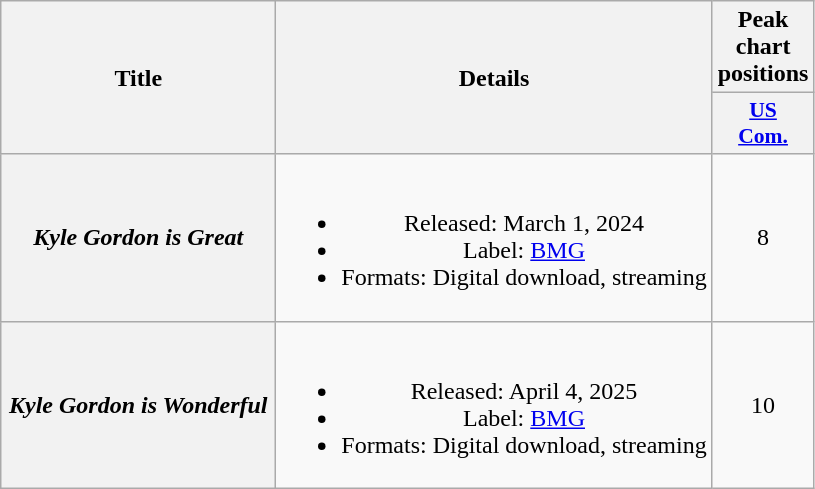<table class="wikitable plainrowheaders" style="text-align:center;">
<tr>
<th scope="col" rowspan="2" style="width:11em;">Title</th>
<th rowspan="2">Details</th>
<th>Peak chart positions</th>
</tr>
<tr>
<th scope="col" style="width:3em;font-size:90%;"><a href='#'>US<br>Com.</a><br></th>
</tr>
<tr>
<th scope="row"><em>Kyle Gordon is Great</em></th>
<td><br><ul><li>Released: March 1, 2024</li><li>Label: <a href='#'>BMG</a></li><li>Formats: Digital download, streaming</li></ul></td>
<td>8</td>
</tr>
<tr>
<th scope="row"><em>Kyle Gordon is Wonderful</em></th>
<td><br><ul><li>Released: April 4, 2025</li><li>Label: <a href='#'>BMG</a></li><li>Formats: Digital download, streaming</li></ul></td>
<td>10</td>
</tr>
</table>
